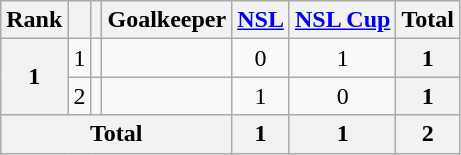<table class="wikitable sortable" style="text-align:center">
<tr>
<th>Rank</th>
<th></th>
<th></th>
<th>Goalkeeper</th>
<th><a href='#'>NSL</a></th>
<th><a href='#'>NSL Cup</a></th>
<th>Total</th>
</tr>
<tr>
<th rowspan="2">1</th>
<td>1</td>
<td></td>
<td align="left"></td>
<td>0</td>
<td>1</td>
<th>1</th>
</tr>
<tr>
<td>2</td>
<td></td>
<td align="left"></td>
<td>1</td>
<td>0</td>
<th>1</th>
</tr>
<tr>
<th colspan="4">Total</th>
<th>1</th>
<th>1</th>
<th>2</th>
</tr>
</table>
